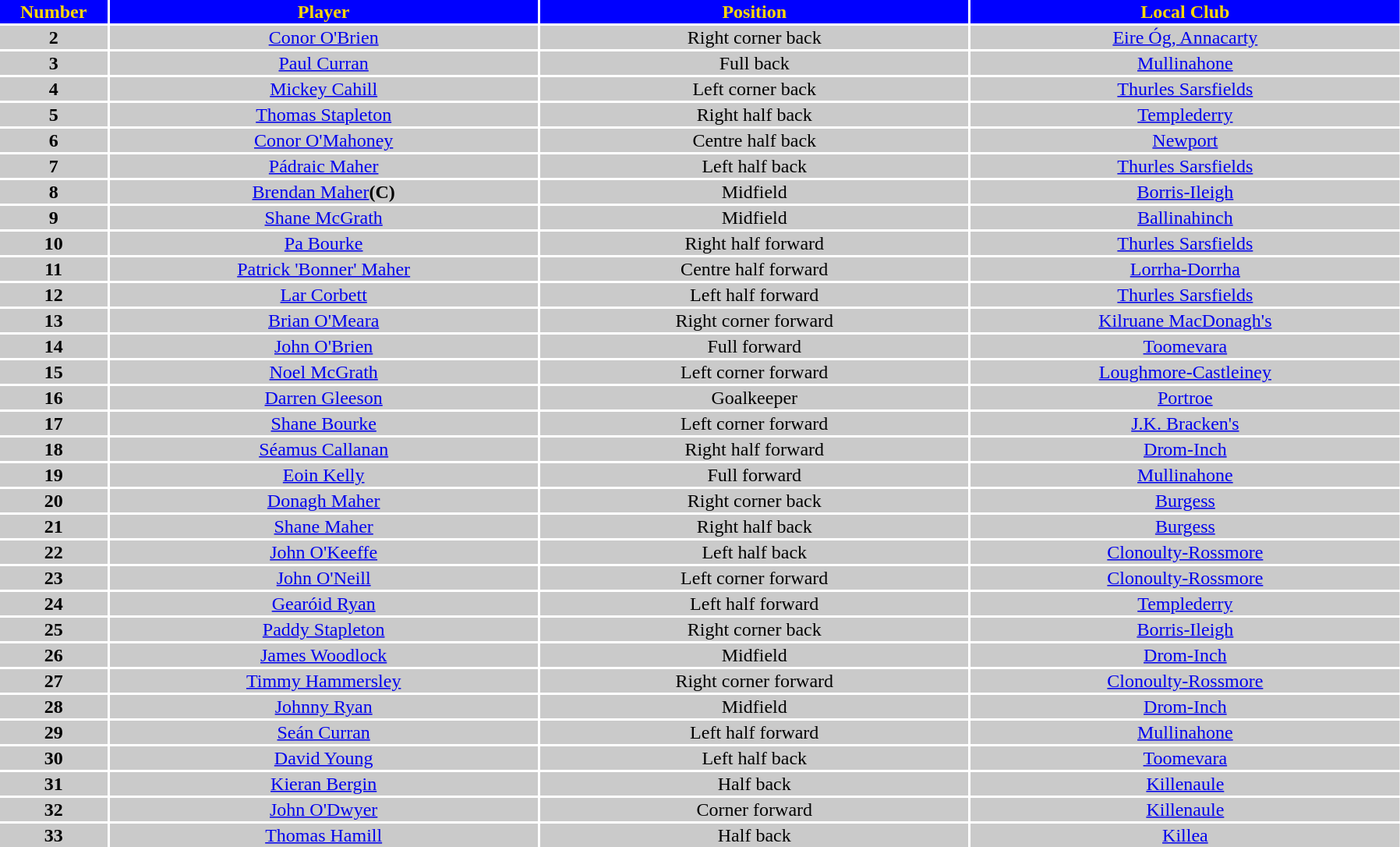<table width=95%>
<tr bgcolor=#9799F3>
</tr>
<tr style="text-align:center;background:blue;color:gold;">
<th width=5%>Number</th>
<th width=20%>Player</th>
<th width=20%>Position</th>
<th width=20%>Local Club</th>
</tr>
<tr bgcolor=#CACACA>
<td align=center><strong>2</strong></td>
<td align=center><a href='#'>Conor O'Brien</a></td>
<td align=center>Right corner back</td>
<td align=center><a href='#'>Eire Óg, Annacarty</a></td>
</tr>
<tr bgcolor=#CACACA>
<td align=center><strong>3</strong></td>
<td align=center><a href='#'>Paul Curran</a></td>
<td align=center>Full back</td>
<td align=center><a href='#'>Mullinahone</a></td>
</tr>
<tr bgcolor=#CACACA>
<td align=center><strong>4</strong></td>
<td align=center><a href='#'>Mickey Cahill</a></td>
<td align=center>Left corner back</td>
<td align=center><a href='#'>Thurles Sarsfields</a></td>
</tr>
<tr bgcolor=#CACACA>
<td align=center><strong>5</strong></td>
<td align=center><a href='#'>Thomas Stapleton</a></td>
<td align=center>Right half back</td>
<td align=center><a href='#'>Templederry</a></td>
</tr>
<tr bgcolor=#CACACA>
<td align=center><strong>6</strong></td>
<td align=center><a href='#'>Conor O'Mahoney</a></td>
<td align=center>Centre half back</td>
<td align=center><a href='#'>Newport</a></td>
</tr>
<tr bgcolor=#CACACA>
<td align=center><strong>7</strong></td>
<td align=center><a href='#'>Pádraic Maher</a></td>
<td align=center>Left half back</td>
<td align=center><a href='#'>Thurles Sarsfields</a></td>
</tr>
<tr bgcolor=#CACACA>
<td align=center><strong>8</strong></td>
<td align=center><a href='#'>Brendan Maher</a><strong>(C)</strong></td>
<td align=center>Midfield</td>
<td align=center><a href='#'>Borris-Ileigh</a></td>
</tr>
<tr bgcolor=#CACACA>
<td align=center><strong>9</strong></td>
<td align=center><a href='#'>Shane McGrath</a></td>
<td align=center>Midfield</td>
<td align=center><a href='#'>Ballinahinch</a></td>
</tr>
<tr bgcolor=#CACACA>
<td align=center><strong>10</strong></td>
<td align=center><a href='#'>Pa Bourke</a></td>
<td align=center>Right half forward</td>
<td align=center><a href='#'>Thurles Sarsfields</a></td>
</tr>
<tr bgcolor=#CACACA>
<td align=center><strong>11</strong></td>
<td align=center><a href='#'>Patrick 'Bonner' Maher</a></td>
<td align=center>Centre half forward</td>
<td align=center><a href='#'>Lorrha-Dorrha</a></td>
</tr>
<tr bgcolor=#CACACA>
<td align=center><strong>12</strong></td>
<td align=center><a href='#'>Lar Corbett</a></td>
<td align=center>Left half forward</td>
<td align=center><a href='#'>Thurles Sarsfields</a></td>
</tr>
<tr bgcolor=#CACACA>
<td align=center><strong>13</strong></td>
<td align=center><a href='#'>Brian O'Meara</a></td>
<td align=center>Right corner forward</td>
<td align=center><a href='#'>Kilruane MacDonagh's</a></td>
</tr>
<tr bgcolor=#CACACA>
<td align=center><strong>14</strong></td>
<td align=center><a href='#'>John O'Brien</a></td>
<td align=center>Full forward</td>
<td align=center><a href='#'>Toomevara</a></td>
</tr>
<tr bgcolor=#CACACA>
<td align=center><strong>15</strong></td>
<td align=center><a href='#'>Noel McGrath</a></td>
<td align=center>Left corner forward</td>
<td align=center><a href='#'>Loughmore-Castleiney</a></td>
</tr>
<tr bgcolor=#CACACA>
<td align=center><strong>16</strong></td>
<td align=center><a href='#'>Darren Gleeson</a></td>
<td align=center>Goalkeeper</td>
<td align=center><a href='#'>Portroe</a></td>
</tr>
<tr bgcolor=#CACACA>
<td align=center><strong>17</strong></td>
<td align=center><a href='#'>Shane Bourke</a></td>
<td align=center>Left corner forward</td>
<td align=center><a href='#'>J.K. Bracken's</a></td>
</tr>
<tr bgcolor=#CACACA>
<td align=center><strong>18</strong></td>
<td align=center><a href='#'>Séamus Callanan</a></td>
<td align=center>Right half forward</td>
<td align=center><a href='#'>Drom-Inch</a></td>
</tr>
<tr bgcolor=#CACACA>
<td align=center><strong>19</strong></td>
<td align=center><a href='#'>Eoin Kelly</a></td>
<td align=center>Full forward</td>
<td align=center><a href='#'>Mullinahone</a></td>
</tr>
<tr bgcolor=#CACACA>
<td align=center><strong>20</strong></td>
<td align=center><a href='#'>Donagh Maher</a></td>
<td align=center>Right corner back</td>
<td align=center><a href='#'>Burgess</a></td>
</tr>
<tr bgcolor=#CACACA>
<td align=center><strong>21</strong></td>
<td align=center><a href='#'>Shane Maher</a></td>
<td align=center>Right half back</td>
<td align=center><a href='#'>Burgess</a></td>
</tr>
<tr bgcolor=#CACACA>
<td align=center><strong>22</strong></td>
<td align=center><a href='#'>John O'Keeffe</a></td>
<td align=center>Left half back</td>
<td align=center><a href='#'>Clonoulty-Rossmore</a></td>
</tr>
<tr bgcolor=#CACACA>
<td align=center><strong>23</strong></td>
<td align=center><a href='#'>John O'Neill</a></td>
<td align=center>Left corner forward</td>
<td align=center><a href='#'>Clonoulty-Rossmore</a></td>
</tr>
<tr bgcolor=#CACACA>
<td align=center><strong>24</strong></td>
<td align=center><a href='#'>Gearóid Ryan</a></td>
<td align=center>Left half forward</td>
<td align=center><a href='#'>Templederry</a></td>
</tr>
<tr bgcolor=#CACACA>
<td align=center><strong>25</strong></td>
<td align=center><a href='#'>Paddy Stapleton</a></td>
<td align=center>Right corner back</td>
<td align=center><a href='#'>Borris-Ileigh</a></td>
</tr>
<tr bgcolor=#CACACA>
<td align=center><strong>26</strong></td>
<td align=center><a href='#'>James Woodlock</a></td>
<td align=center>Midfield</td>
<td align=center><a href='#'>Drom-Inch</a></td>
</tr>
<tr bgcolor=#CACACA>
<td align=center><strong>27</strong></td>
<td align=center><a href='#'>Timmy Hammersley</a></td>
<td align=center>Right corner forward</td>
<td align=center><a href='#'>Clonoulty-Rossmore</a></td>
</tr>
<tr bgcolor=#CACACA>
<td align=center><strong>28</strong></td>
<td align=center><a href='#'>Johnny Ryan</a></td>
<td align=center>Midfield</td>
<td align=center><a href='#'>Drom-Inch</a></td>
</tr>
<tr bgcolor=#CACACA>
<td align=center><strong>29</strong></td>
<td align=center><a href='#'>Seán Curran</a></td>
<td align=center>Left half forward</td>
<td align=center><a href='#'>Mullinahone</a></td>
</tr>
<tr bgcolor=#CACACA>
<td align=center><strong>30</strong></td>
<td align=center><a href='#'>David Young</a></td>
<td align=center>Left half back</td>
<td align=center><a href='#'>Toomevara</a></td>
</tr>
<tr bgcolor=#CACACA>
<td align=center><strong>31</strong></td>
<td align=center><a href='#'>Kieran Bergin</a></td>
<td align=center>Half back</td>
<td align=center><a href='#'>Killenaule</a></td>
</tr>
<tr bgcolor=#CACACA>
<td align=center><strong>32</strong></td>
<td align=center><a href='#'>John O'Dwyer</a></td>
<td align=center>Corner forward</td>
<td align=center><a href='#'>Killenaule</a></td>
</tr>
<tr bgcolor=#CACACA>
<td align=center><strong>33</strong></td>
<td align=center><a href='#'>Thomas Hamill</a></td>
<td align=center>Half back</td>
<td align=center><a href='#'>Killea</a></td>
</tr>
</table>
